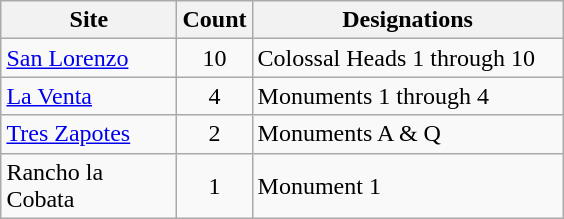<table class="wikitable" style="margin:auto;">
<tr>
<th>Site</th>
<th>Count</th>
<th>Designations</th>
</tr>
<tr>
<td style="width:110px"><a href='#'>San Lorenzo</a></td>
<td style="width:40px" align="center">10</td>
<td style="width:200px">Colossal Heads 1 through 10</td>
</tr>
<tr>
<td><a href='#'>La Venta</a></td>
<td align="center">4</td>
<td>Monuments 1 through 4</td>
</tr>
<tr>
<td><a href='#'>Tres Zapotes</a></td>
<td align="center">2</td>
<td>Monuments A & Q</td>
</tr>
<tr>
<td>Rancho la Cobata</td>
<td align="center">1</td>
<td>Monument 1</td>
</tr>
</table>
